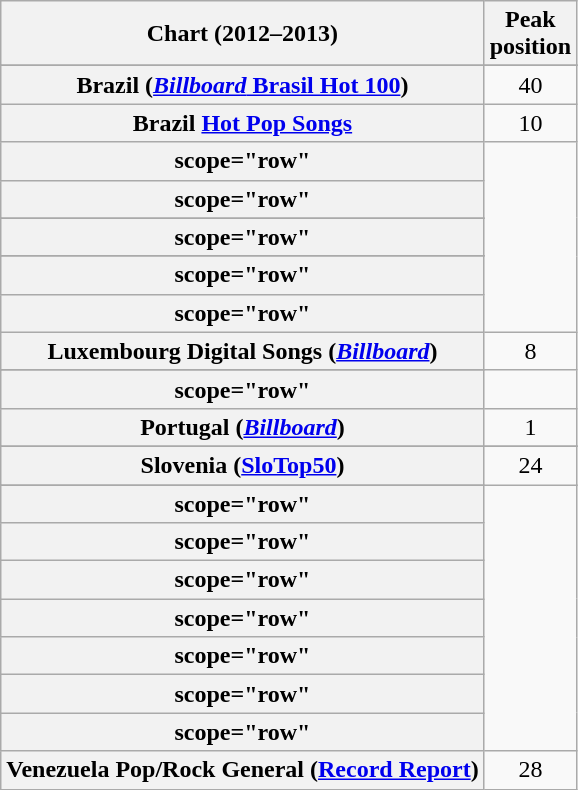<table class="wikitable sortable plainrowheaders" style="text-align:center">
<tr>
<th>Chart (2012–2013)</th>
<th>Peak<br>position</th>
</tr>
<tr>
</tr>
<tr>
</tr>
<tr>
</tr>
<tr>
</tr>
<tr>
<th scope="row">Brazil (<a href='#'><em>Billboard</em> Brasil Hot 100</a>)</th>
<td style="text-align:center;">40</td>
</tr>
<tr>
<th scope="row">Brazil <a href='#'>Hot Pop Songs</a></th>
<td style="text-align:center;">10</td>
</tr>
<tr>
<th>scope="row"</th>
</tr>
<tr>
<th>scope="row"</th>
</tr>
<tr>
</tr>
<tr>
<th>scope="row"</th>
</tr>
<tr>
</tr>
<tr>
</tr>
<tr>
</tr>
<tr>
</tr>
<tr>
<th>scope="row"</th>
</tr>
<tr>
<th>scope="row"</th>
</tr>
<tr>
<th scope="row">Luxembourg Digital Songs (<em><a href='#'>Billboard</a></em>)</th>
<td style="text-align:center;">8</td>
</tr>
<tr>
</tr>
<tr>
</tr>
<tr>
</tr>
<tr>
</tr>
<tr>
<th>scope="row"</th>
</tr>
<tr>
<th scope="row">Portugal (<em><a href='#'>Billboard</a></em>)</th>
<td style="text-align:center;">1</td>
</tr>
<tr>
</tr>
<tr>
</tr>
<tr>
<th scope="row">Slovenia (<a href='#'>SloTop50</a>)</th>
<td align=center>24</td>
</tr>
<tr>
</tr>
<tr>
</tr>
<tr>
</tr>
<tr>
</tr>
<tr>
<th>scope="row"</th>
</tr>
<tr>
<th>scope="row"</th>
</tr>
<tr>
<th>scope="row"</th>
</tr>
<tr>
<th>scope="row"</th>
</tr>
<tr>
<th>scope="row"</th>
</tr>
<tr>
<th>scope="row"</th>
</tr>
<tr>
<th>scope="row"</th>
</tr>
<tr>
<th scope="row">Venezuela Pop/Rock General (<a href='#'>Record Report</a>)</th>
<td style="text-align:center;">28</td>
</tr>
</table>
